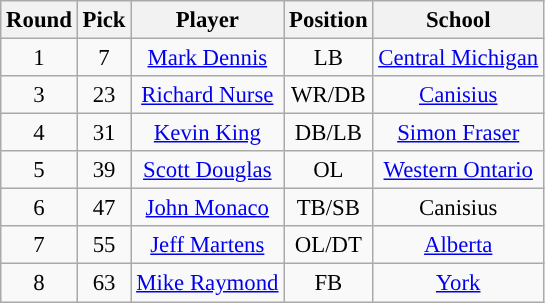<table class="wikitable" style="font-size: 95%;">
<tr>
<th scope="col">Round</th>
<th scope="col">Pick</th>
<th scope="col">Player</th>
<th scope="col">Position</th>
<th scope="col">School</th>
</tr>
<tr align="center">
<td align=center>1</td>
<td>7</td>
<td><a href='#'>Mark Dennis</a></td>
<td>LB</td>
<td><a href='#'>Central Michigan</a></td>
</tr>
<tr align="center">
<td align=center>3</td>
<td>23</td>
<td><a href='#'>Richard Nurse</a></td>
<td>WR/DB</td>
<td><a href='#'>Canisius</a></td>
</tr>
<tr align="center">
<td align=center>4</td>
<td>31</td>
<td><a href='#'>Kevin King</a></td>
<td>DB/LB</td>
<td><a href='#'>Simon Fraser</a></td>
</tr>
<tr align="center">
<td align=center>5</td>
<td>39</td>
<td><a href='#'>Scott Douglas</a></td>
<td>OL</td>
<td><a href='#'>Western Ontario</a></td>
</tr>
<tr align="center">
<td align=center>6</td>
<td>47</td>
<td><a href='#'>John Monaco</a></td>
<td>TB/SB</td>
<td>Canisius</td>
</tr>
<tr align="center">
<td align=center>7</td>
<td>55</td>
<td><a href='#'>Jeff Martens</a></td>
<td>OL/DT</td>
<td><a href='#'>Alberta</a></td>
</tr>
<tr align="center">
<td align=center>8</td>
<td>63</td>
<td><a href='#'>Mike Raymond</a></td>
<td>FB</td>
<td><a href='#'>York</a></td>
</tr>
</table>
